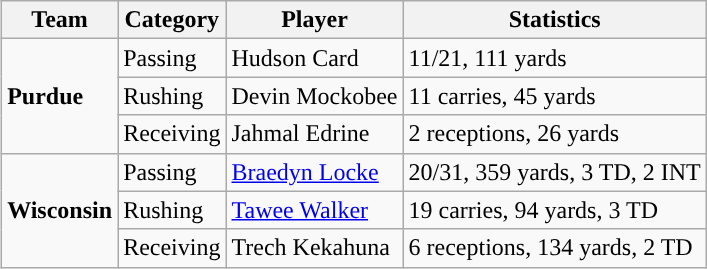<table class="wikitable" style="float: right;">
<tr>
<th>Team</th>
<th>Category</th>
<th>Player</th>
<th>Statistics</th>
</tr>
<tr>
<td rowspan=3><strong>Purdue</strong></td>
<td>Passing</td>
<td>Hudson Card</td>
<td>11/21, 111 yards</td>
</tr>
<tr>
<td>Rushing</td>
<td>Devin Mockobee</td>
<td>11 carries, 45 yards</td>
</tr>
<tr>
<td>Receiving</td>
<td>Jahmal Edrine</td>
<td>2 receptions, 26 yards</td>
</tr>
<tr>
<td rowspan=3><strong>Wisconsin</strong></td>
<td>Passing</td>
<td><a href='#'>Braedyn Locke</a></td>
<td>20/31, 359 yards, 3 TD, 2 INT</td>
</tr>
<tr>
<td>Rushing</td>
<td><a href='#'>Tawee Walker</a></td>
<td>19 carries, 94 yards, 3 TD</td>
</tr>
<tr>
<td>Receiving</td>
<td>Trech Kekahuna</td>
<td>6 receptions, 134 yards, 2 TD</td>
</tr>
</table>
